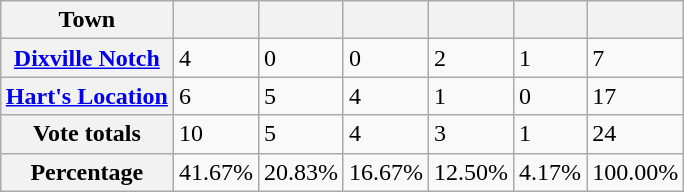<table class="wikitable sortable" style=margin:auto;margin:auto>
<tr valign=bottom>
<th>Town</th>
<th></th>
<th></th>
<th></th>
<th></th>
<th></th>
<th></th>
</tr>
<tr>
<th><a href='#'>Dixville Notch</a></th>
<td>4</td>
<td>0</td>
<td>0</td>
<td>2</td>
<td>1</td>
<td>7</td>
</tr>
<tr>
<th><a href='#'>Hart's Location</a></th>
<td>6</td>
<td>5</td>
<td>4</td>
<td>1</td>
<td>0</td>
<td>17</td>
</tr>
<tr>
<th>Vote totals</th>
<td>10</td>
<td>5</td>
<td>4</td>
<td>3</td>
<td>1</td>
<td>24</td>
</tr>
<tr>
<th>Percentage</th>
<td>41.67%</td>
<td>20.83%</td>
<td>16.67%</td>
<td>12.50%</td>
<td>4.17%</td>
<td>100.00%</td>
</tr>
</table>
